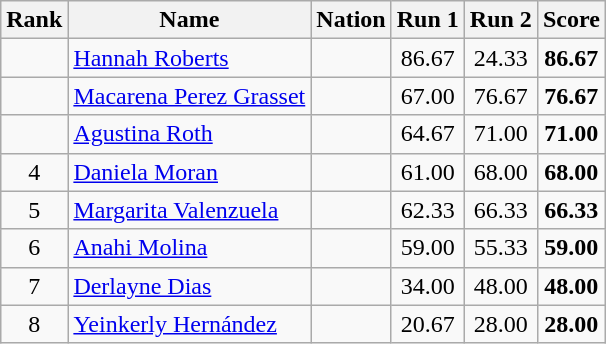<table class="wikitable sortable" style="text-align:center">
<tr>
<th>Rank</th>
<th>Name</th>
<th>Nation</th>
<th>Run 1</th>
<th>Run 2</th>
<th>Score</th>
</tr>
<tr>
<td></td>
<td align=left><a href='#'>Hannah Roberts</a></td>
<td align=left></td>
<td>86.67</td>
<td>24.33</td>
<td><strong>86.67</strong></td>
</tr>
<tr>
<td></td>
<td align=left><a href='#'>Macarena Perez Grasset</a></td>
<td align=left></td>
<td>67.00</td>
<td>76.67</td>
<td><strong>76.67</strong></td>
</tr>
<tr>
<td></td>
<td align=left><a href='#'>Agustina Roth</a></td>
<td align=left></td>
<td>64.67</td>
<td>71.00</td>
<td><strong>71.00</strong></td>
</tr>
<tr>
<td>4</td>
<td align=left><a href='#'>Daniela Moran</a></td>
<td align=left></td>
<td>61.00</td>
<td>68.00</td>
<td><strong>68.00</strong></td>
</tr>
<tr>
<td>5</td>
<td align=left><a href='#'>Margarita Valenzuela</a></td>
<td align=left></td>
<td>62.33</td>
<td>66.33</td>
<td><strong>66.33</strong></td>
</tr>
<tr>
<td>6</td>
<td align=left><a href='#'>Anahi Molina</a></td>
<td align=left></td>
<td>59.00</td>
<td>55.33</td>
<td><strong>59.00</strong></td>
</tr>
<tr>
<td>7</td>
<td align=left><a href='#'>Derlayne Dias</a></td>
<td align=left></td>
<td>34.00</td>
<td>48.00</td>
<td><strong>48.00</strong></td>
</tr>
<tr>
<td>8</td>
<td align=left><a href='#'>Yeinkerly Hernández</a></td>
<td align=left></td>
<td>20.67</td>
<td>28.00</td>
<td><strong>28.00</strong></td>
</tr>
</table>
